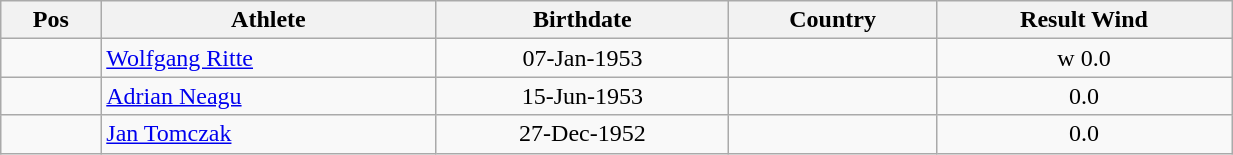<table class="wikitable"  style="text-align:center; width:65%;">
<tr>
<th>Pos</th>
<th>Athlete</th>
<th>Birthdate</th>
<th>Country</th>
<th>Result Wind</th>
</tr>
<tr>
<td align=center></td>
<td align=left><a href='#'>Wolfgang Ritte</a></td>
<td>07-Jan-1953</td>
<td align=left></td>
<td>w 0.0</td>
</tr>
<tr>
<td align=center></td>
<td align=left><a href='#'>Adrian Neagu</a></td>
<td>15-Jun-1953</td>
<td align=left></td>
<td> 0.0</td>
</tr>
<tr>
<td align=center></td>
<td align=left><a href='#'>Jan Tomczak</a></td>
<td>27-Dec-1952</td>
<td align=left></td>
<td> 0.0</td>
</tr>
</table>
